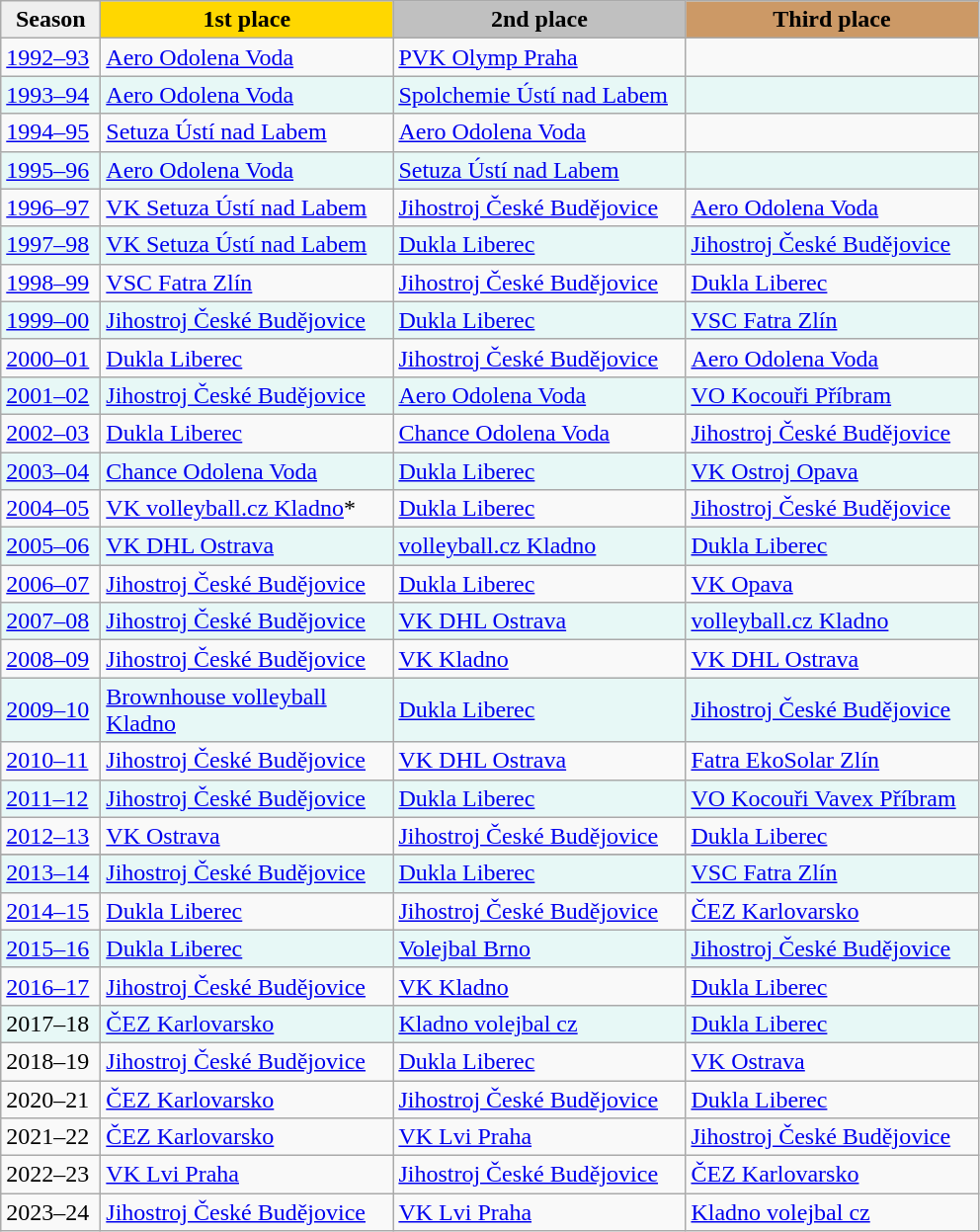<table class="wikitable">
<tr align=center>
<td width=60 bgcolor=efefef><strong>Season</strong></td>
<td width=190 bgcolor=gold><strong>1st place</strong></td>
<td width=190 bgcolor=silver><strong>2nd place</strong></td>
<td width=190 bgcolor=cc9966><strong>Third place</strong></td>
</tr>
<tr>
<td><a href='#'>1992–93</a></td>
<td><a href='#'>Aero Odolena Voda</a></td>
<td><a href='#'>PVK Olymp Praha</a></td>
<td></td>
</tr>
<tr bgcolor=#E7F8F6>
<td><a href='#'>1993–94</a></td>
<td><a href='#'>Aero Odolena Voda</a></td>
<td><a href='#'>Spolchemie Ústí nad Labem</a></td>
<td></td>
</tr>
<tr>
<td><a href='#'>1994–95</a></td>
<td><a href='#'>Setuza Ústí nad Labem</a></td>
<td><a href='#'>Aero Odolena Voda</a></td>
<td></td>
</tr>
<tr bgcolor=#E7F8F6>
<td><a href='#'>1995–96</a></td>
<td><a href='#'>Aero Odolena Voda</a></td>
<td><a href='#'>Setuza Ústí nad Labem</a></td>
<td></td>
</tr>
<tr>
<td><a href='#'>1996–97</a></td>
<td><a href='#'>VK Setuza Ústí nad Labem</a></td>
<td><a href='#'>Jihostroj České Budějovice</a></td>
<td><a href='#'>Aero Odolena Voda</a></td>
</tr>
<tr bgcolor=#E7F8F6>
<td><a href='#'>1997–98</a></td>
<td><a href='#'>VK Setuza Ústí nad Labem</a></td>
<td><a href='#'>Dukla Liberec</a></td>
<td><a href='#'>Jihostroj České Budějovice</a></td>
</tr>
<tr>
<td><a href='#'>1998–99</a></td>
<td><a href='#'>VSC Fatra Zlín</a></td>
<td><a href='#'>Jihostroj České Budějovice</a></td>
<td><a href='#'>Dukla Liberec</a></td>
</tr>
<tr bgcolor=#E7F8F6>
<td><a href='#'>1999–00</a></td>
<td><a href='#'>Jihostroj České Budějovice</a></td>
<td><a href='#'>Dukla Liberec</a></td>
<td><a href='#'>VSC Fatra Zlín</a></td>
</tr>
<tr>
<td><a href='#'>2000–01</a></td>
<td><a href='#'>Dukla Liberec</a></td>
<td><a href='#'>Jihostroj České Budějovice</a></td>
<td><a href='#'>Aero Odolena Voda</a></td>
</tr>
<tr bgcolor=#E7F8F6>
<td><a href='#'>2001–02</a></td>
<td><a href='#'>Jihostroj České Budějovice</a></td>
<td><a href='#'>Aero Odolena Voda</a></td>
<td><a href='#'>VO Kocouři Příbram</a></td>
</tr>
<tr>
<td><a href='#'>2002–03</a></td>
<td><a href='#'>Dukla Liberec</a></td>
<td><a href='#'>Chance Odolena Voda</a></td>
<td><a href='#'>Jihostroj České Budějovice</a></td>
</tr>
<tr bgcolor=#E7F8F6>
<td><a href='#'>2003–04</a></td>
<td><a href='#'>Chance Odolena Voda</a></td>
<td><a href='#'>Dukla Liberec</a></td>
<td><a href='#'>VK Ostroj Opava</a></td>
</tr>
<tr>
<td><a href='#'>2004–05</a></td>
<td><a href='#'>VK volleyball.cz Kladno</a>*</td>
<td><a href='#'>Dukla Liberec</a></td>
<td><a href='#'>Jihostroj České Budějovice</a></td>
</tr>
<tr bgcolor=#E7F8F6>
<td><a href='#'>2005–06</a></td>
<td><a href='#'>VK DHL Ostrava</a></td>
<td><a href='#'>volleyball.cz Kladno</a></td>
<td><a href='#'>Dukla Liberec</a></td>
</tr>
<tr>
<td><a href='#'>2006–07</a></td>
<td><a href='#'>Jihostroj České Budějovice</a></td>
<td><a href='#'>Dukla Liberec</a></td>
<td><a href='#'>VK Opava</a></td>
</tr>
<tr bgcolor=#E7F8F6>
<td><a href='#'>2007–08</a></td>
<td><a href='#'>Jihostroj České Budějovice</a></td>
<td><a href='#'>VK DHL Ostrava</a></td>
<td><a href='#'>volleyball.cz Kladno</a></td>
</tr>
<tr>
<td><a href='#'>2008–09</a></td>
<td><a href='#'>Jihostroj České Budějovice</a></td>
<td><a href='#'>VK Kladno</a></td>
<td><a href='#'>VK DHL Ostrava</a></td>
</tr>
<tr bgcolor=#E7F8F6>
<td><a href='#'>2009–10</a></td>
<td><a href='#'>Brownhouse volleyball Kladno</a></td>
<td><a href='#'>Dukla Liberec</a></td>
<td><a href='#'>Jihostroj České Budějovice</a></td>
</tr>
<tr>
<td><a href='#'>2010–11</a></td>
<td><a href='#'>Jihostroj České Budějovice</a></td>
<td><a href='#'>VK DHL Ostrava</a></td>
<td><a href='#'>Fatra EkoSolar Zlín</a></td>
</tr>
<tr bgcolor=#E7F8F6>
<td><a href='#'>2011–12</a></td>
<td><a href='#'>Jihostroj České Budějovice</a></td>
<td><a href='#'>Dukla Liberec</a></td>
<td><a href='#'>VO Kocouři Vavex Příbram</a></td>
</tr>
<tr>
<td><a href='#'>2012–13</a></td>
<td><a href='#'>VK Ostrava</a></td>
<td><a href='#'>Jihostroj České Budějovice</a></td>
<td><a href='#'>Dukla Liberec</a></td>
</tr>
<tr>
</tr>
<tr bgcolor=#E7F8F6>
<td><a href='#'>2013–14</a></td>
<td><a href='#'>Jihostroj České Budějovice</a></td>
<td><a href='#'>Dukla Liberec</a></td>
<td><a href='#'>VSC Fatra Zlín</a></td>
</tr>
<tr>
<td><a href='#'>2014–15</a></td>
<td><a href='#'>Dukla Liberec</a></td>
<td><a href='#'>Jihostroj České Budějovice</a></td>
<td><a href='#'>ČEZ Karlovarsko</a></td>
</tr>
<tr bgcolor=#E7F8F6>
<td><a href='#'>2015–16</a></td>
<td><a href='#'>Dukla Liberec</a></td>
<td><a href='#'>Volejbal Brno</a></td>
<td><a href='#'>Jihostroj České Budějovice</a></td>
</tr>
<tr>
<td><a href='#'>2016–17</a></td>
<td><a href='#'>Jihostroj České Budějovice</a></td>
<td><a href='#'>VK Kladno</a></td>
<td><a href='#'>Dukla Liberec</a></td>
</tr>
<tr bgcolor=#E7F8F6>
<td>2017–18</td>
<td><a href='#'>ČEZ Karlovarsko</a></td>
<td><a href='#'>Kladno volejbal cz</a></td>
<td><a href='#'>Dukla Liberec</a></td>
</tr>
<tr>
<td>2018–19</td>
<td><a href='#'>Jihostroj České Budějovice</a></td>
<td><a href='#'>Dukla Liberec</a></td>
<td><a href='#'>VK Ostrava</a></td>
</tr>
<tr>
<td>2020–21</td>
<td><a href='#'>ČEZ Karlovarsko</a></td>
<td><a href='#'>Jihostroj České Budějovice</a></td>
<td><a href='#'>Dukla Liberec</a></td>
</tr>
<tr>
<td>2021–22</td>
<td><a href='#'>ČEZ Karlovarsko</a></td>
<td><a href='#'>VK Lvi Praha</a></td>
<td><a href='#'>Jihostroj České Budějovice</a></td>
</tr>
<tr>
<td>2022–23</td>
<td><a href='#'>VK Lvi Praha</a></td>
<td><a href='#'>Jihostroj České Budějovice</a></td>
<td><a href='#'>ČEZ Karlovarsko</a></td>
</tr>
<tr>
<td>2023–24</td>
<td><a href='#'>Jihostroj České Budějovice</a></td>
<td><a href='#'>VK Lvi Praha</a></td>
<td><a href='#'>Kladno volejbal cz</a></td>
</tr>
</table>
